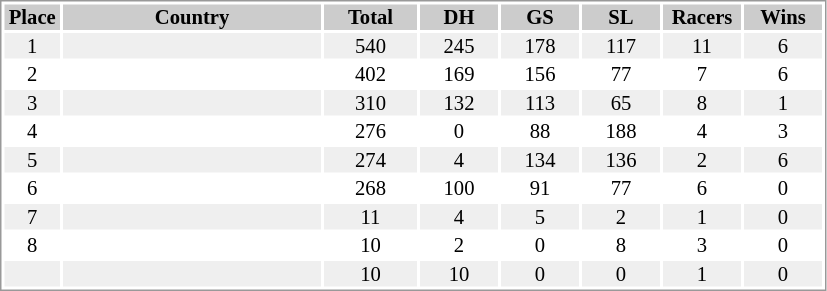<table border="0" style="border: 1px solid #999; background-color:#FFFFFF; text-align:center; font-size:86%; line-height:15px;">
<tr align="center" bgcolor="#CCCCCC">
<th width=35>Place</th>
<th width=170>Country</th>
<th width=60>Total</th>
<th width=50>DH</th>
<th width=50>GS</th>
<th width=50>SL</th>
<th width=50>Racers</th>
<th width=50>Wins</th>
</tr>
<tr bgcolor="#EFEFEF">
<td>1</td>
<td align="left"></td>
<td>540</td>
<td>245</td>
<td>178</td>
<td>117</td>
<td>11</td>
<td>6</td>
</tr>
<tr>
<td>2</td>
<td align="left"></td>
<td>402</td>
<td>169</td>
<td>156</td>
<td>77</td>
<td>7</td>
<td>6</td>
</tr>
<tr bgcolor="#EFEFEF">
<td>3</td>
<td align="left"></td>
<td>310</td>
<td>132</td>
<td>113</td>
<td>65</td>
<td>8</td>
<td>1</td>
</tr>
<tr>
<td>4</td>
<td align="left"></td>
<td>276</td>
<td>0</td>
<td>88</td>
<td>188</td>
<td>4</td>
<td>3</td>
</tr>
<tr bgcolor="#EFEFEF">
<td>5</td>
<td align="left"></td>
<td>274</td>
<td>4</td>
<td>134</td>
<td>136</td>
<td>2</td>
<td>6</td>
</tr>
<tr>
<td>6</td>
<td align="left"></td>
<td>268</td>
<td>100</td>
<td>91</td>
<td>77</td>
<td>6</td>
<td>0</td>
</tr>
<tr bgcolor="#EFEFEF">
<td>7</td>
<td align="left"></td>
<td>11</td>
<td>4</td>
<td>5</td>
<td>2</td>
<td>1</td>
<td>0</td>
</tr>
<tr>
<td>8</td>
<td align="left"></td>
<td>10</td>
<td>2</td>
<td>0</td>
<td>8</td>
<td>3</td>
<td>0</td>
</tr>
<tr bgcolor="#EFEFEF">
<td></td>
<td align="left"></td>
<td>10</td>
<td>10</td>
<td>0</td>
<td>0</td>
<td>1</td>
<td>0</td>
</tr>
</table>
